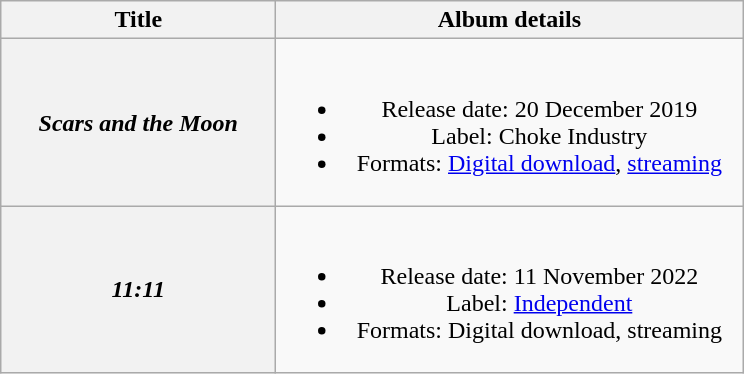<table class="wikitable plainrowheaders" style="text-align:center;">
<tr>
<th style="width:11em;">Title</th>
<th style="width:19em;">Album details</th>
</tr>
<tr>
<th scope="row"><em>Scars and the Moon</em></th>
<td><br><ul><li>Release date: 20 December 2019</li><li>Label: Choke Industry</li><li>Formats: <a href='#'>Digital download</a>, <a href='#'>streaming</a></li></ul></td>
</tr>
<tr>
<th scope="row"><em>11:11</em></th>
<td><br><ul><li>Release date: 11 November 2022</li><li>Label: <a href='#'>Independent</a></li><li>Formats: Digital download, streaming</li></ul></td>
</tr>
</table>
